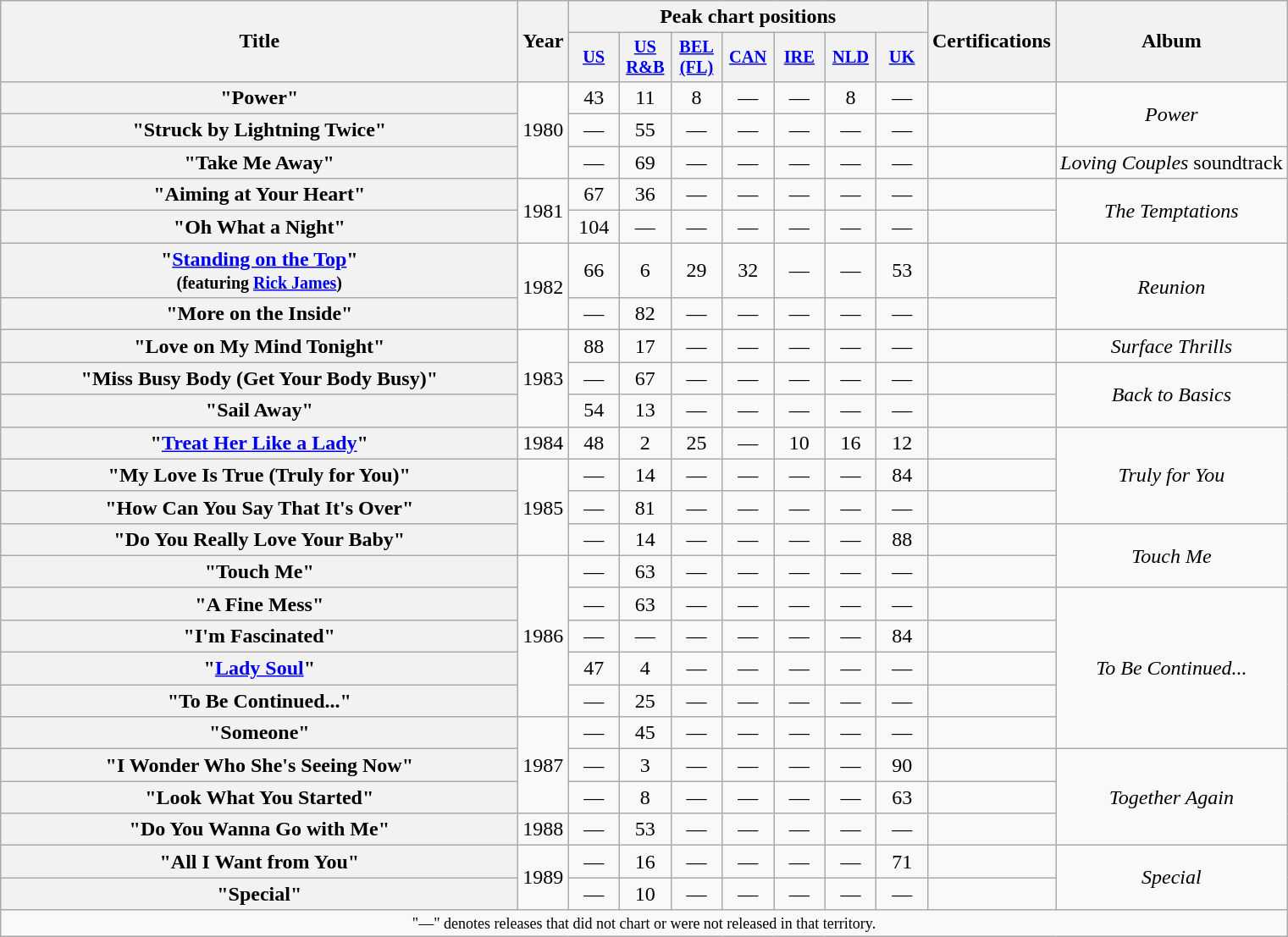<table class="wikitable plainrowheaders" style="text-align:center;">
<tr>
<th rowspan="2" style="width:25em;">Title</th>
<th rowspan="2">Year</th>
<th colspan="7">Peak chart positions</th>
<th rowspan="2">Certifications</th>
<th rowspan="2">Album</th>
</tr>
<tr>
<th scope="col" style="width:2.5em;font-size:85%"><a href='#'>US</a><br></th>
<th scope="col" style="width:2.5em;font-size:85%"><a href='#'>US<br>R&B</a><br></th>
<th scope="col" style="width:2.5em;font-size:85%"><a href='#'>BEL<br>(FL)</a><br></th>
<th scope="col" style="width:2.5em;font-size:85%"><a href='#'>CAN</a><br></th>
<th scope="col" style="width:2.5em;font-size:85%"><a href='#'>IRE</a><br></th>
<th scope="col" style="width:2.5em;font-size:85%"><a href='#'>NLD</a><br></th>
<th scope="col" style="width:2.5em;font-size:85%"><a href='#'>UK</a><br></th>
</tr>
<tr>
<th scope="row">"Power"</th>
<td rowspan="3">1980</td>
<td>43</td>
<td>11</td>
<td>8</td>
<td>—</td>
<td>—</td>
<td>8</td>
<td>—</td>
<td></td>
<td rowspan="2"><em>Power</em></td>
</tr>
<tr>
<th scope="row">"Struck by Lightning Twice"</th>
<td>—</td>
<td>55</td>
<td>—</td>
<td>—</td>
<td>—</td>
<td>—</td>
<td>—</td>
<td></td>
</tr>
<tr>
<th scope="row">"Take Me Away"</th>
<td>—</td>
<td>69</td>
<td>—</td>
<td>—</td>
<td>—</td>
<td>—</td>
<td>—</td>
<td></td>
<td><em>Loving Couples</em> soundtrack</td>
</tr>
<tr>
<th scope="row">"Aiming at Your Heart"</th>
<td rowspan="2">1981</td>
<td>67</td>
<td>36</td>
<td>—</td>
<td>—</td>
<td>—</td>
<td>—</td>
<td>—</td>
<td></td>
<td rowspan="2"><em>The Temptations</em></td>
</tr>
<tr>
<th scope="row">"Oh What a Night"</th>
<td>104</td>
<td>—</td>
<td>—</td>
<td>—</td>
<td>—</td>
<td>—</td>
<td>—</td>
<td></td>
</tr>
<tr>
<th scope="row">"<a href='#'>Standing on the Top</a>" <br><small>(featuring <a href='#'>Rick James</a>)</small></th>
<td rowspan="2">1982</td>
<td>66</td>
<td>6</td>
<td>29</td>
<td>32</td>
<td>—</td>
<td>—</td>
<td>53</td>
<td></td>
<td rowspan="2"><em>Reunion</em></td>
</tr>
<tr>
<th scope="row">"More on the Inside"</th>
<td>—</td>
<td>82</td>
<td>—</td>
<td>—</td>
<td>—</td>
<td>—</td>
<td>—</td>
<td></td>
</tr>
<tr>
<th scope="row">"Love on My Mind Tonight"</th>
<td rowspan="3">1983</td>
<td>88</td>
<td>17</td>
<td>—</td>
<td>—</td>
<td>—</td>
<td>—</td>
<td>—</td>
<td></td>
<td><em>Surface Thrills</em></td>
</tr>
<tr>
<th scope="row">"Miss Busy Body (Get Your Body Busy)"</th>
<td>—</td>
<td>67</td>
<td>—</td>
<td>—</td>
<td>—</td>
<td>—</td>
<td>—</td>
<td></td>
<td rowspan="2"><em>Back to Basics</em></td>
</tr>
<tr>
<th scope="row">"Sail Away"</th>
<td>54</td>
<td>13</td>
<td>—</td>
<td>—</td>
<td>—</td>
<td>—</td>
<td>—</td>
<td></td>
</tr>
<tr>
<th scope="row">"<a href='#'>Treat Her Like a Lady</a>"</th>
<td>1984</td>
<td>48</td>
<td>2</td>
<td>25</td>
<td>—</td>
<td>10</td>
<td>16</td>
<td>12</td>
<td></td>
<td rowspan="3"><em>Truly for You</em></td>
</tr>
<tr>
<th scope="row">"My Love Is True (Truly for You)"</th>
<td rowspan="3">1985</td>
<td>—</td>
<td>14</td>
<td>—</td>
<td>—</td>
<td>—</td>
<td>—</td>
<td>84</td>
<td></td>
</tr>
<tr>
<th scope="row">"How Can You Say That It's Over"</th>
<td>—</td>
<td>81</td>
<td>—</td>
<td>—</td>
<td>—</td>
<td>—</td>
<td>—</td>
<td></td>
</tr>
<tr>
<th scope="row">"Do You Really Love Your Baby"</th>
<td>—</td>
<td>14</td>
<td>—</td>
<td>—</td>
<td>—</td>
<td>—</td>
<td>88</td>
<td></td>
<td rowspan="2"><em>Touch Me</em></td>
</tr>
<tr>
<th scope="row">"Touch Me"</th>
<td rowspan="5">1986</td>
<td>—</td>
<td>63</td>
<td>—</td>
<td>—</td>
<td>—</td>
<td>—</td>
<td>—</td>
<td></td>
</tr>
<tr>
<th scope="row">"A Fine Mess"</th>
<td>—</td>
<td>63</td>
<td>—</td>
<td>—</td>
<td>—</td>
<td>—</td>
<td>—</td>
<td></td>
<td rowspan="5"><em>To Be Continued...</em></td>
</tr>
<tr>
<th scope="row">"I'm Fascinated"</th>
<td>—</td>
<td>—</td>
<td>—</td>
<td>—</td>
<td>—</td>
<td>—</td>
<td>84</td>
<td></td>
</tr>
<tr>
<th scope="row">"<a href='#'>Lady Soul</a>"</th>
<td>47</td>
<td>4</td>
<td>—</td>
<td>—</td>
<td>—</td>
<td>—</td>
<td>—</td>
<td></td>
</tr>
<tr>
<th scope="row">"To Be Continued..."</th>
<td>—</td>
<td>25</td>
<td>—</td>
<td>—</td>
<td>—</td>
<td>—</td>
<td>—</td>
<td></td>
</tr>
<tr>
<th scope="row">"Someone"</th>
<td rowspan="3">1987</td>
<td>—</td>
<td>45</td>
<td>—</td>
<td>—</td>
<td>—</td>
<td>—</td>
<td>—</td>
<td></td>
</tr>
<tr>
<th scope="row">"I Wonder Who She's Seeing Now"</th>
<td>—</td>
<td>3</td>
<td>—</td>
<td>—</td>
<td>—</td>
<td>—</td>
<td>90</td>
<td></td>
<td rowspan="3"><em>Together Again</em></td>
</tr>
<tr>
<th scope="row">"Look What You Started"</th>
<td>—</td>
<td>8</td>
<td>—</td>
<td>—</td>
<td>—</td>
<td>—</td>
<td>63</td>
<td></td>
</tr>
<tr>
<th scope="row">"Do You Wanna Go with Me"</th>
<td>1988</td>
<td>—</td>
<td>53</td>
<td>—</td>
<td>—</td>
<td>—</td>
<td>—</td>
<td>—</td>
<td></td>
</tr>
<tr>
<th scope="row">"All I Want from You"</th>
<td rowspan="2">1989</td>
<td>—</td>
<td>16</td>
<td>—</td>
<td>—</td>
<td>—</td>
<td>—</td>
<td>71</td>
<td></td>
<td rowspan="2"><em>Special</em></td>
</tr>
<tr>
<th scope="row">"Special"</th>
<td>—</td>
<td>10</td>
<td>—</td>
<td>—</td>
<td>—</td>
<td>—</td>
<td>—</td>
<td></td>
</tr>
<tr>
<td colspan="14" style="text-align:center; font-size:9pt;">"—" denotes releases that did not chart or were not released in that territory.</td>
</tr>
</table>
